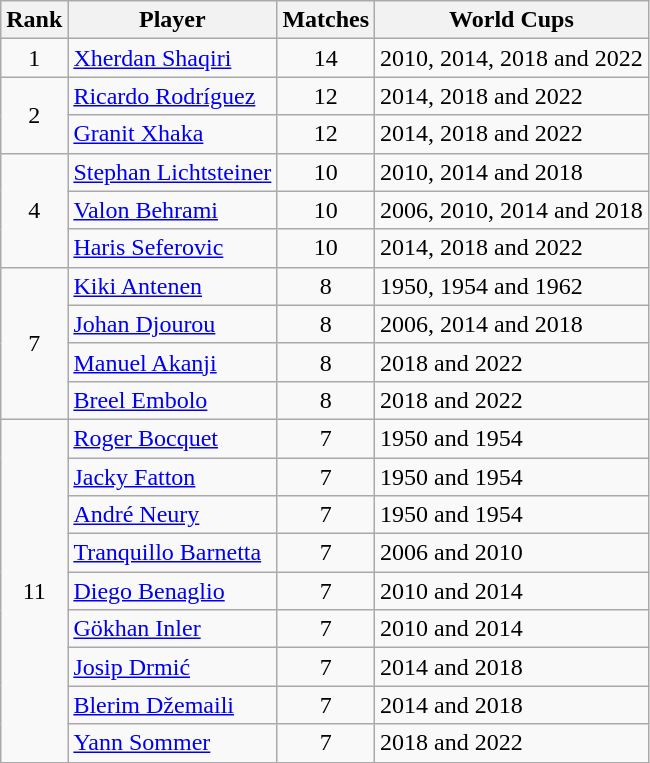<table class="wikitable" style="text-align: left;">
<tr>
<th>Rank</th>
<th>Player</th>
<th>Matches</th>
<th>World Cups</th>
</tr>
<tr>
<td align=center>1</td>
<td><a href='#'>Xherdan Shaqiri</a></td>
<td align=center>14</td>
<td>2010, 2014, 2018 and 2022</td>
</tr>
<tr>
<td rowspan=2 align=center>2</td>
<td><a href='#'>Ricardo Rodríguez</a></td>
<td align=center>12</td>
<td>2014, 2018 and 2022</td>
</tr>
<tr>
<td><a href='#'>Granit Xhaka</a></td>
<td align=center>12</td>
<td>2014, 2018 and 2022</td>
</tr>
<tr>
<td rowspan=3 align=center>4</td>
<td><a href='#'>Stephan Lichtsteiner</a></td>
<td align=center>10</td>
<td>2010, 2014 and 2018</td>
</tr>
<tr>
<td><a href='#'>Valon Behrami</a></td>
<td align=center>10</td>
<td>2006, 2010, 2014 and 2018</td>
</tr>
<tr>
<td><a href='#'>Haris Seferovic</a></td>
<td align=center>10</td>
<td>2014, 2018 and 2022</td>
</tr>
<tr>
<td rowspan=4 align=center>7</td>
<td><a href='#'>Kiki Antenen</a></td>
<td align=center>8</td>
<td>1950, 1954 and 1962</td>
</tr>
<tr>
<td><a href='#'>Johan Djourou</a></td>
<td align=center>8</td>
<td>2006, 2014 and 2018</td>
</tr>
<tr>
<td><a href='#'>Manuel Akanji</a></td>
<td align=center>8</td>
<td>2018 and 2022</td>
</tr>
<tr>
<td><a href='#'>Breel Embolo</a></td>
<td align=center>8</td>
<td>2018 and 2022</td>
</tr>
<tr>
<td rowspan=9 align=center>11</td>
<td><a href='#'>Roger Bocquet</a></td>
<td align=center>7</td>
<td>1950 and 1954</td>
</tr>
<tr>
<td><a href='#'>Jacky Fatton</a></td>
<td align=center>7</td>
<td>1950 and 1954</td>
</tr>
<tr>
<td><a href='#'>André Neury</a></td>
<td align=center>7</td>
<td>1950 and 1954</td>
</tr>
<tr>
<td><a href='#'>Tranquillo Barnetta</a></td>
<td align=center>7</td>
<td>2006 and 2010</td>
</tr>
<tr>
<td><a href='#'>Diego Benaglio</a></td>
<td align=center>7</td>
<td>2010 and 2014</td>
</tr>
<tr>
<td><a href='#'>Gökhan Inler</a></td>
<td align=center>7</td>
<td>2010 and 2014</td>
</tr>
<tr>
<td><a href='#'>Josip Drmić</a></td>
<td align=center>7</td>
<td>2014 and 2018</td>
</tr>
<tr>
<td><a href='#'>Blerim Džemaili</a></td>
<td align=center>7</td>
<td>2014 and 2018</td>
</tr>
<tr>
<td><a href='#'>Yann Sommer</a></td>
<td align=center>7</td>
<td>2018 and 2022</td>
</tr>
</table>
